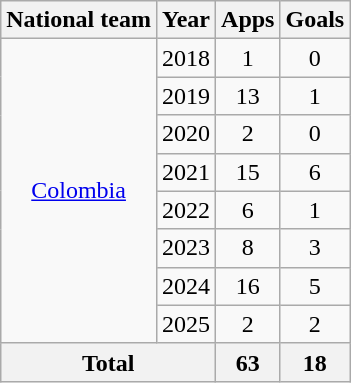<table class="wikitable" style="text-align: center;">
<tr>
<th>National team</th>
<th>Year</th>
<th>Apps</th>
<th>Goals</th>
</tr>
<tr>
<td rowspan="8"><a href='#'>Colombia</a></td>
<td>2018</td>
<td>1</td>
<td>0</td>
</tr>
<tr>
<td>2019</td>
<td>13</td>
<td>1</td>
</tr>
<tr>
<td>2020</td>
<td>2</td>
<td>0</td>
</tr>
<tr>
<td>2021</td>
<td>15</td>
<td>6</td>
</tr>
<tr>
<td>2022</td>
<td>6</td>
<td>1</td>
</tr>
<tr>
<td>2023</td>
<td>8</td>
<td>3</td>
</tr>
<tr>
<td>2024</td>
<td>16</td>
<td>5</td>
</tr>
<tr>
<td>2025</td>
<td>2</td>
<td>2</td>
</tr>
<tr>
<th colspan="2">Total</th>
<th>63</th>
<th>18</th>
</tr>
</table>
